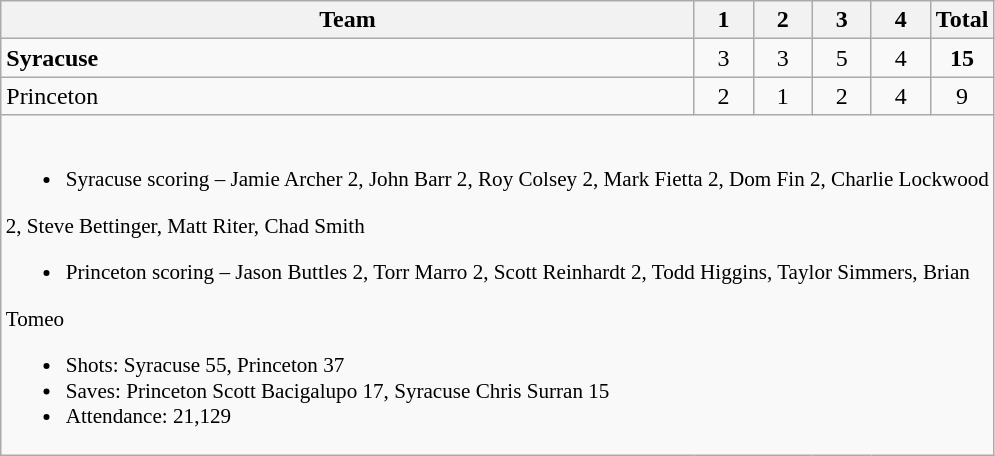<table class="wikitable" style="text-align:center; max-width:45em">
<tr>
<th>Team</th>
<th style="width:2em">1</th>
<th style="width:2em">2</th>
<th style="width:2em">3</th>
<th style="width:2em">4</th>
<th style="width:2em">Total</th>
</tr>
<tr>
<td style="text-align:left"><strong>Syracuse</strong></td>
<td>3</td>
<td>3</td>
<td>5</td>
<td>4</td>
<td><strong>15</strong></td>
</tr>
<tr>
<td style="text-align:left">Princeton</td>
<td>2</td>
<td>1</td>
<td>2</td>
<td>4</td>
<td>9</td>
</tr>
<tr>
<td colspan=6 style="text-align:left; font-size:88%;"><br><ul><li>Syracuse scoring – Jamie Archer 2, John Barr 2, Roy Colsey 2, Mark Fietta 2, Dom Fin 2, Charlie Lockwood</li></ul>2, Steve Bettinger, Matt Riter, Chad Smith<ul><li>Princeton scoring – Jason Buttles 2, Torr Marro 2, Scott Reinhardt 2, Todd Higgins, Taylor Simmers, Brian</li></ul>Tomeo<ul><li>Shots: Syracuse 55, Princeton 37</li><li>Saves: Princeton Scott Bacigalupo 17, Syracuse Chris Surran 15</li><li>Attendance: 21,129</li></ul></td>
</tr>
</table>
